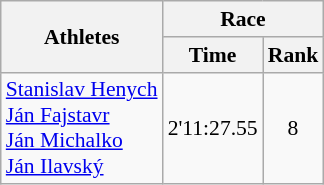<table class="wikitable" border="1" style="font-size:90%">
<tr>
<th rowspan=2>Athletes</th>
<th colspan=2>Race</th>
</tr>
<tr>
<th>Time</th>
<th>Rank</th>
</tr>
<tr>
<td><a href='#'>Stanislav Henych</a><br><a href='#'>Ján Fajstavr</a><br><a href='#'>Ján Michalko</a><br><a href='#'>Ján Ilavský</a></td>
<td align=center>2'11:27.55</td>
<td align=center>8</td>
</tr>
</table>
